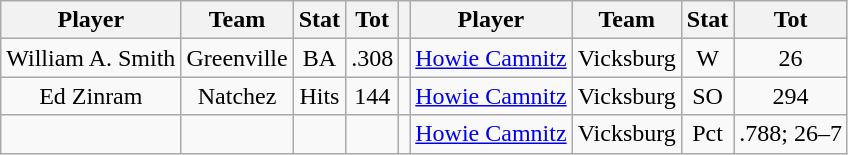<table class="wikitable" style="text-align:center">
<tr>
<th>Player</th>
<th>Team</th>
<th>Stat</th>
<th>Tot</th>
<th></th>
<th>Player</th>
<th>Team</th>
<th>Stat</th>
<th>Tot</th>
</tr>
<tr>
<td>William A. Smith</td>
<td>Greenville</td>
<td>BA</td>
<td>.308</td>
<td></td>
<td><a href='#'>Howie Camnitz</a></td>
<td>Vicksburg</td>
<td>W</td>
<td>26</td>
</tr>
<tr>
<td>Ed Zinram</td>
<td>Natchez</td>
<td>Hits</td>
<td>144</td>
<td></td>
<td><a href='#'>Howie Camnitz</a></td>
<td>Vicksburg</td>
<td>SO</td>
<td>294</td>
</tr>
<tr>
<td></td>
<td></td>
<td></td>
<td></td>
<td></td>
<td><a href='#'>Howie Camnitz</a></td>
<td>Vicksburg</td>
<td>Pct</td>
<td>.788; 26–7</td>
</tr>
</table>
